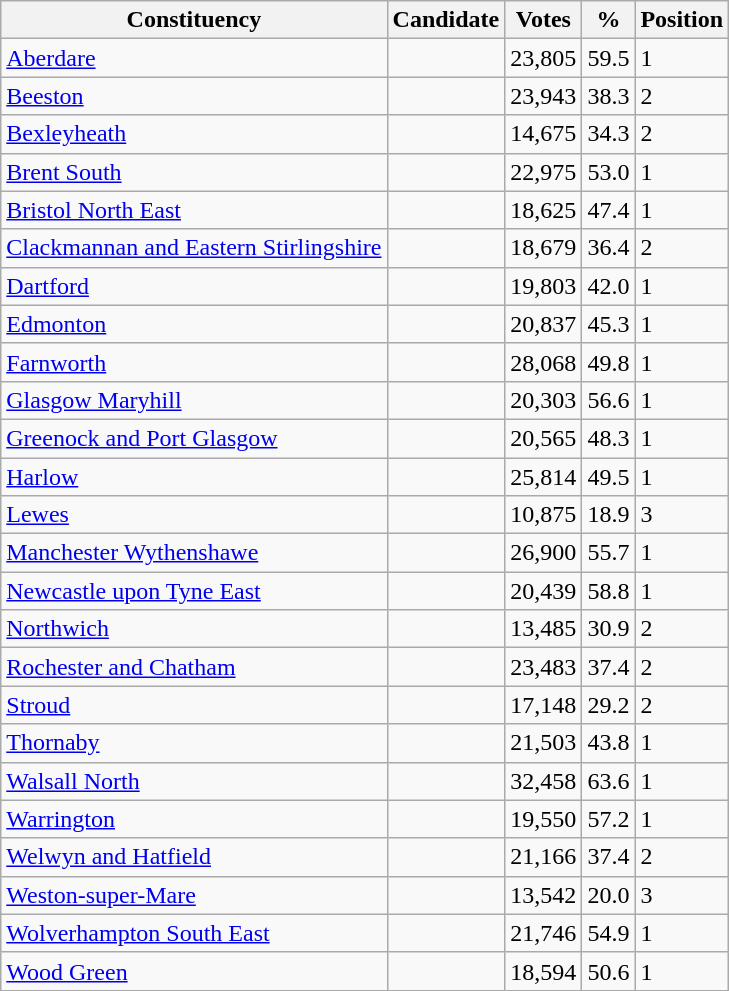<table class="wikitable sortable">
<tr>
<th>Constituency</th>
<th>Candidate</th>
<th>Votes</th>
<th>%</th>
<th>Position</th>
</tr>
<tr>
<td><a href='#'>Aberdare</a></td>
<td></td>
<td>23,805</td>
<td>59.5</td>
<td>1</td>
</tr>
<tr>
<td><a href='#'>Beeston</a></td>
<td></td>
<td>23,943</td>
<td>38.3</td>
<td>2</td>
</tr>
<tr>
<td><a href='#'>Bexleyheath</a></td>
<td></td>
<td>14,675</td>
<td>34.3</td>
<td>2</td>
</tr>
<tr>
<td><a href='#'>Brent South</a></td>
<td></td>
<td>22,975</td>
<td>53.0</td>
<td>1</td>
</tr>
<tr>
<td><a href='#'>Bristol North East</a></td>
<td></td>
<td>18,625</td>
<td>47.4</td>
<td>1</td>
</tr>
<tr>
<td><a href='#'>Clackmannan and Eastern Stirlingshire</a></td>
<td></td>
<td>18,679</td>
<td>36.4</td>
<td>2</td>
</tr>
<tr>
<td><a href='#'>Dartford</a></td>
<td></td>
<td>19,803</td>
<td>42.0</td>
<td>1</td>
</tr>
<tr>
<td><a href='#'>Edmonton</a></td>
<td></td>
<td>20,837</td>
<td>45.3</td>
<td>1</td>
</tr>
<tr>
<td><a href='#'>Farnworth</a></td>
<td></td>
<td>28,068</td>
<td>49.8</td>
<td>1</td>
</tr>
<tr>
<td><a href='#'>Glasgow Maryhill</a></td>
<td></td>
<td>20,303</td>
<td>56.6</td>
<td>1</td>
</tr>
<tr>
<td><a href='#'>Greenock and Port Glasgow</a></td>
<td></td>
<td>20,565</td>
<td>48.3</td>
<td>1</td>
</tr>
<tr>
<td><a href='#'>Harlow</a></td>
<td></td>
<td>25,814</td>
<td>49.5</td>
<td>1</td>
</tr>
<tr>
<td><a href='#'>Lewes</a></td>
<td></td>
<td>10,875</td>
<td>18.9</td>
<td>3</td>
</tr>
<tr>
<td><a href='#'>Manchester Wythenshawe</a></td>
<td></td>
<td>26,900</td>
<td>55.7</td>
<td>1</td>
</tr>
<tr>
<td><a href='#'>Newcastle upon Tyne East</a></td>
<td></td>
<td>20,439</td>
<td>58.8</td>
<td>1</td>
</tr>
<tr>
<td><a href='#'>Northwich</a></td>
<td></td>
<td>13,485</td>
<td>30.9</td>
<td>2</td>
</tr>
<tr>
<td><a href='#'>Rochester and Chatham</a></td>
<td></td>
<td>23,483</td>
<td>37.4</td>
<td>2</td>
</tr>
<tr>
<td><a href='#'>Stroud</a></td>
<td></td>
<td>17,148</td>
<td>29.2</td>
<td>2</td>
</tr>
<tr>
<td><a href='#'>Thornaby</a></td>
<td></td>
<td>21,503</td>
<td>43.8</td>
<td>1</td>
</tr>
<tr>
<td><a href='#'>Walsall North</a></td>
<td></td>
<td>32,458</td>
<td>63.6</td>
<td>1</td>
</tr>
<tr>
<td><a href='#'>Warrington</a></td>
<td></td>
<td>19,550</td>
<td>57.2</td>
<td>1</td>
</tr>
<tr>
<td><a href='#'>Welwyn and Hatfield</a></td>
<td></td>
<td>21,166</td>
<td>37.4</td>
<td>2</td>
</tr>
<tr>
<td><a href='#'>Weston-super-Mare</a></td>
<td></td>
<td>13,542</td>
<td>20.0</td>
<td>3</td>
</tr>
<tr>
<td><a href='#'>Wolverhampton South East</a></td>
<td></td>
<td>21,746</td>
<td>54.9</td>
<td>1</td>
</tr>
<tr>
<td><a href='#'>Wood Green</a></td>
<td></td>
<td>18,594</td>
<td>50.6</td>
<td>1</td>
</tr>
</table>
